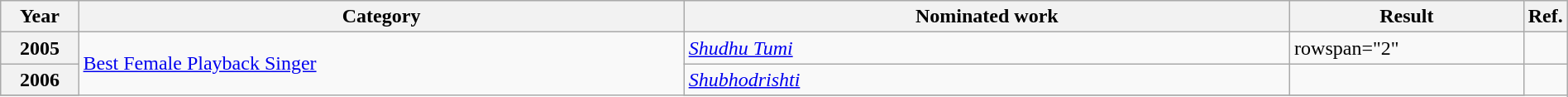<table class="wikitable plainrowheaders" width="100%" textcolor:#000;">
<tr>
<th scope="col" width=5%><strong>Year</strong></th>
<th scope="col" width=39%><strong>Category</strong></th>
<th scope="col" width=39%><strong>Nominated work</strong></th>
<th scope="col" width=15%><strong>Result</strong></th>
<th scope="col" width=2%><strong>Ref.</strong></th>
</tr>
<tr>
<th scope="row">2005</th>
<td rowspan="3"><a href='#'>Best Female Playback Singer</a></td>
<td><em><a href='#'>Shudhu Tumi</a></em></td>
<td>rowspan="2" </td>
<td></td>
</tr>
<tr>
<th scope="row">2006</th>
<td><em><a href='#'>Shubhodrishti</a></em></td>
<td></td>
</tr>
<tr>
</tr>
</table>
